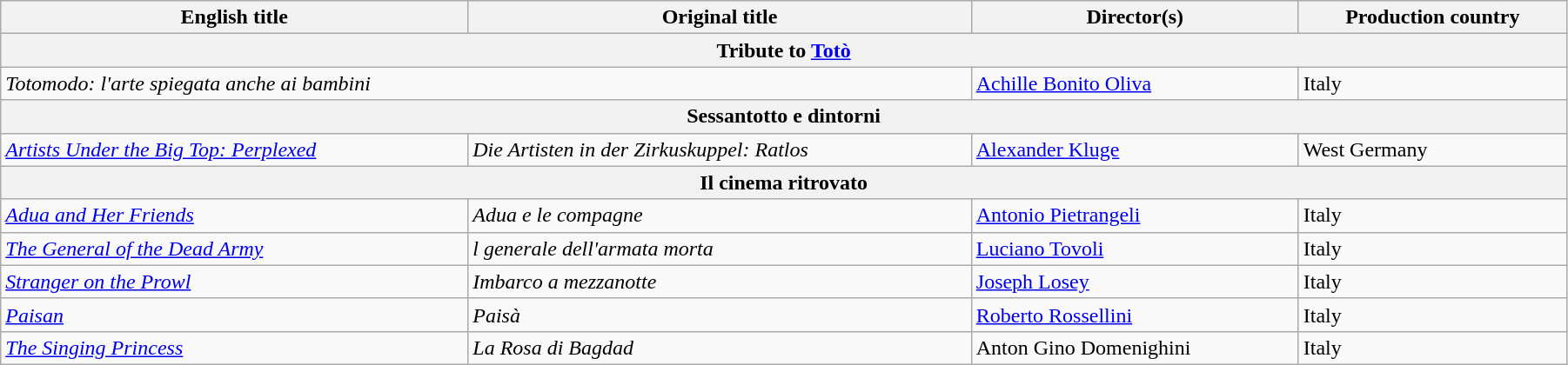<table class="wikitable" width="95%">
<tr>
<th>English title</th>
<th>Original title</th>
<th>Director(s)</th>
<th>Production country</th>
</tr>
<tr>
<th colspan="4">Tribute to <a href='#'>Totò</a></th>
</tr>
<tr>
<td colspan="2"><em>Totomodo: l'arte spiegata anche ai bambini</em></td>
<td><a href='#'>Achille Bonito Oliva</a></td>
<td>Italy</td>
</tr>
<tr>
<th colspan="4">Sessantotto e dintorni</th>
</tr>
<tr>
<td><em><a href='#'>Artists Under the Big Top: Perplexed</a></em></td>
<td><em>Die Artisten in der Zirkuskuppel: Ratlos</em></td>
<td><a href='#'>Alexander Kluge</a></td>
<td>West Germany</td>
</tr>
<tr>
<th colspan="4">Il cinema ritrovato</th>
</tr>
<tr>
<td><em><a href='#'>Adua and Her Friends</a></em></td>
<td><em>Adua e le compagne</em></td>
<td><a href='#'>Antonio Pietrangeli</a></td>
<td>Italy</td>
</tr>
<tr>
<td><em><a href='#'>The General of the Dead Army</a></em></td>
<td><em>l generale dell'armata morta</em></td>
<td><a href='#'>Luciano Tovoli</a></td>
<td>Italy</td>
</tr>
<tr>
<td><em><a href='#'>Stranger on the Prowl</a></em></td>
<td><em>Imbarco a mezzanotte</em></td>
<td><a href='#'>Joseph Losey</a></td>
<td>Italy</td>
</tr>
<tr>
<td><em> <a href='#'>Paisan</a></em></td>
<td><em>Paisà</em></td>
<td><a href='#'>Roberto Rossellini</a></td>
<td>Italy</td>
</tr>
<tr>
<td><em> <a href='#'>The Singing Princess</a></em></td>
<td><em>La Rosa di Bagdad</em></td>
<td>Anton Gino Domenighini</td>
<td>Italy</td>
</tr>
</table>
